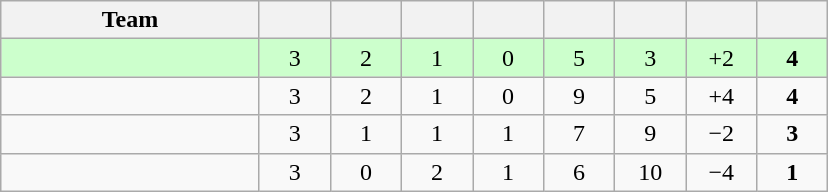<table class="wikitable" style="text-align:center;">
<tr>
<th width=165>Team</th>
<th width=40></th>
<th width=40></th>
<th width=40></th>
<th width=40></th>
<th width=40></th>
<th width=40></th>
<th width=40></th>
<th width=40></th>
</tr>
<tr bgcolor="ccffcc">
<td style="text-align:left;"></td>
<td>3</td>
<td>2</td>
<td>1</td>
<td>0</td>
<td>5</td>
<td>3</td>
<td>+2</td>
<td><strong>4</strong></td>
</tr>
<tr>
<td style="text-align:left;"></td>
<td>3</td>
<td>2</td>
<td>1</td>
<td>0</td>
<td>9</td>
<td>5</td>
<td>+4</td>
<td><strong>4</strong></td>
</tr>
<tr>
<td style="text-align:left;"></td>
<td>3</td>
<td>1</td>
<td>1</td>
<td>1</td>
<td>7</td>
<td>9</td>
<td>−2</td>
<td><strong>3</strong></td>
</tr>
<tr>
<td style="text-align:left;"></td>
<td>3</td>
<td>0</td>
<td>2</td>
<td>1</td>
<td>6</td>
<td>10</td>
<td>−4</td>
<td><strong>1</strong></td>
</tr>
</table>
